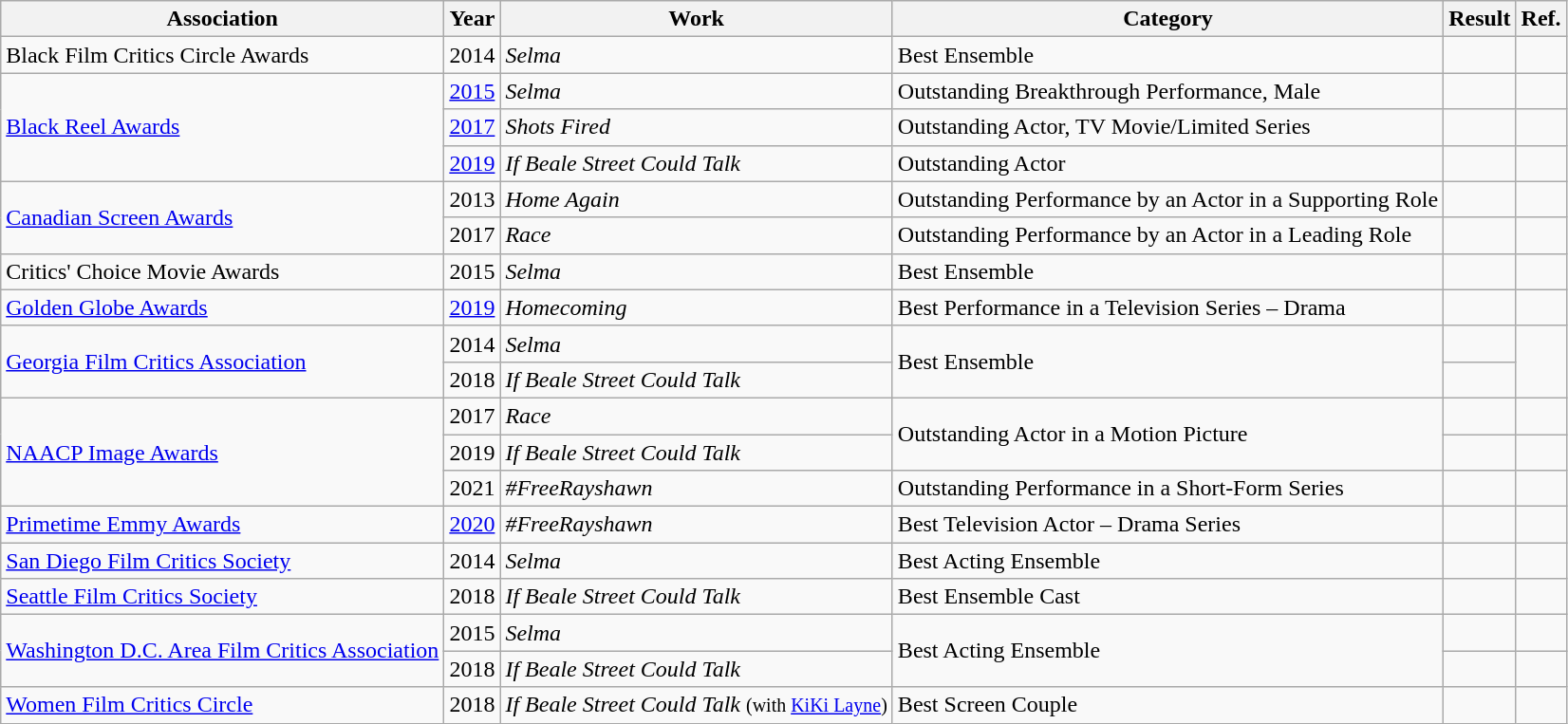<table class="wikitable">
<tr>
<th>Association</th>
<th>Year</th>
<th>Work</th>
<th>Category</th>
<th>Result</th>
<th>Ref.</th>
</tr>
<tr>
<td>Black Film Critics Circle Awards</td>
<td>2014</td>
<td><em>Selma</em></td>
<td>Best Ensemble</td>
<td></td>
<td></td>
</tr>
<tr>
<td rowspan=3><a href='#'>Black Reel Awards</a></td>
<td><a href='#'>2015</a></td>
<td><em>Selma</em></td>
<td>Outstanding Breakthrough Performance, Male</td>
<td></td>
<td></td>
</tr>
<tr>
<td><a href='#'>2017</a></td>
<td><em>Shots Fired</em></td>
<td>Outstanding Actor, TV Movie/Limited Series</td>
<td></td>
<td></td>
</tr>
<tr>
<td><a href='#'>2019</a></td>
<td><em>If Beale Street Could Talk</em></td>
<td>Outstanding Actor</td>
<td></td>
<td></td>
</tr>
<tr>
<td rowspan=2><a href='#'>Canadian Screen Awards</a></td>
<td>2013</td>
<td><em>Home Again</em></td>
<td>Outstanding Performance by an Actor in a Supporting Role</td>
<td></td>
<td></td>
</tr>
<tr>
<td>2017</td>
<td><em>Race</em></td>
<td>Outstanding Performance by an Actor in a Leading Role</td>
<td></td>
<td></td>
</tr>
<tr>
<td>Critics' Choice Movie Awards</td>
<td>2015</td>
<td><em>Selma</em></td>
<td>Best Ensemble</td>
<td></td>
<td></td>
</tr>
<tr>
<td><a href='#'>Golden Globe Awards</a></td>
<td><a href='#'>2019</a></td>
<td><em>Homecoming</em></td>
<td>Best Performance in a Television Series – Drama</td>
<td></td>
<td></td>
</tr>
<tr>
<td rowspan=2><a href='#'>Georgia Film Critics Association</a></td>
<td>2014</td>
<td><em>Selma</em></td>
<td rowspan=2>Best Ensemble</td>
<td></td>
<td rowspan="2"></td>
</tr>
<tr>
<td>2018</td>
<td><em>If Beale Street Could Talk</em></td>
<td></td>
</tr>
<tr>
<td rowspan=3><a href='#'>NAACP Image Awards</a></td>
<td>2017</td>
<td><em>Race </em></td>
<td rowspan=2>Outstanding Actor in a Motion Picture</td>
<td></td>
<td></td>
</tr>
<tr>
<td>2019</td>
<td><em>If Beale Street Could Talk</em></td>
<td></td>
<td></td>
</tr>
<tr>
<td>2021</td>
<td><em>#FreeRayshawn</em></td>
<td>Outstanding Performance in a Short-Form Series</td>
<td></td>
<td></td>
</tr>
<tr>
<td><a href='#'>Primetime Emmy Awards</a></td>
<td><a href='#'>2020</a></td>
<td><em>#FreeRayshawn</em></td>
<td>Best Television Actor – Drama Series</td>
<td></td>
<td></td>
</tr>
<tr>
<td><a href='#'>San Diego Film Critics Society</a></td>
<td>2014</td>
<td><em>Selma</em></td>
<td>Best Acting Ensemble</td>
<td></td>
<td></td>
</tr>
<tr>
<td><a href='#'>Seattle Film Critics Society</a></td>
<td>2018</td>
<td><em>If Beale Street Could Talk</em></td>
<td>Best Ensemble Cast</td>
<td></td>
<td></td>
</tr>
<tr>
<td rowspan=2><a href='#'>Washington D.C. Area Film Critics Association</a></td>
<td>2015</td>
<td><em>Selma</em></td>
<td rowspan=2>Best Acting Ensemble</td>
<td></td>
<td></td>
</tr>
<tr>
<td>2018</td>
<td><em>If Beale Street Could Talk</em></td>
<td></td>
<td></td>
</tr>
<tr>
<td><a href='#'>Women Film Critics Circle</a></td>
<td>2018</td>
<td><em>If Beale Street Could Talk</em> <small>(with <a href='#'>KiKi Layne</a>)</small></td>
<td>Best Screen Couple</td>
<td></td>
<td></td>
</tr>
</table>
